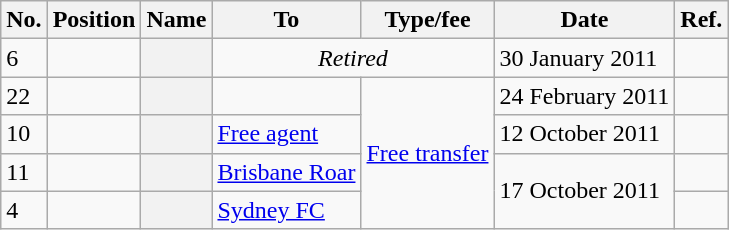<table class="wikitable plainrowheaders sortable" style="text-align:center; text-align:left">
<tr>
<th>No.</th>
<th>Position</th>
<th>Name</th>
<th>To</th>
<th>Type/fee</th>
<th>Date</th>
<th>Ref.</th>
</tr>
<tr>
<td>6</td>
<td></td>
<th scope="row"></th>
<td colspan="2" align="center"><em>Retired</em></td>
<td>30 January 2011</td>
<td></td>
</tr>
<tr>
<td>22</td>
<td></td>
<th scope="row"></th>
<td></td>
<td rowspan="5"><a href='#'>Free transfer</a></td>
<td>24 February 2011</td>
<td></td>
</tr>
<tr>
<td>10</td>
<td></td>
<th scope="row"></th>
<td><a href='#'>Free agent</a></td>
<td>12 October 2011</td>
<td></td>
</tr>
<tr>
<td>11</td>
<td></td>
<th scope="row"></th>
<td><a href='#'>Brisbane Roar</a></td>
<td rowspan="2">17 October 2011</td>
<td></td>
</tr>
<tr>
<td>4</td>
<td></td>
<th scope="row"></th>
<td><a href='#'>Sydney FC</a></td>
<td></td>
</tr>
</table>
